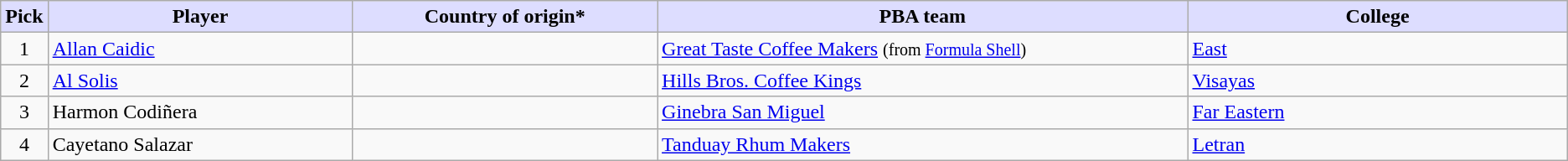<table class="wikitable">
<tr>
<th style="background:#DDDDFF;">Pick</th>
<th style="background:#DDDDFF;" width="20%">Player</th>
<th style="background:#DDDDFF;" width="20%">Country of origin*</th>
<th style="background:#DDDDFF;" width="35%">PBA team</th>
<th style="background:#DDDDFF;" width="25%">College</th>
</tr>
<tr>
<td align=center>1</td>
<td><a href='#'>Allan Caidic</a></td>
<td></td>
<td><a href='#'>Great Taste Coffee Makers</a> <small>(from <a href='#'>Formula Shell</a>)</small></td>
<td><a href='#'>East</a></td>
</tr>
<tr>
<td align=center>2</td>
<td><a href='#'>Al Solis</a></td>
<td></td>
<td><a href='#'>Hills Bros. Coffee Kings</a></td>
<td><a href='#'>Visayas</a></td>
</tr>
<tr>
<td align=center>3</td>
<td>Harmon Codiñera</td>
<td></td>
<td><a href='#'>Ginebra San Miguel</a></td>
<td><a href='#'>Far Eastern</a></td>
</tr>
<tr>
<td align=center>4</td>
<td>Cayetano Salazar</td>
<td></td>
<td><a href='#'>Tanduay Rhum Makers</a></td>
<td><a href='#'>Letran</a></td>
</tr>
</table>
